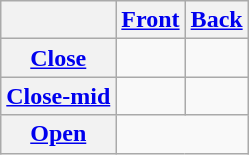<table class="wikitable" style="text-align:center">
<tr>
<th></th>
<th><a href='#'>Front</a></th>
<th><a href='#'>Back</a></th>
</tr>
<tr>
<th><a href='#'>Close</a></th>
<td></td>
<td></td>
</tr>
<tr>
<th><a href='#'>Close-mid</a></th>
<td></td>
<td></td>
</tr>
<tr>
<th><a href='#'>Open</a></th>
<td colspan=2></td>
</tr>
</table>
